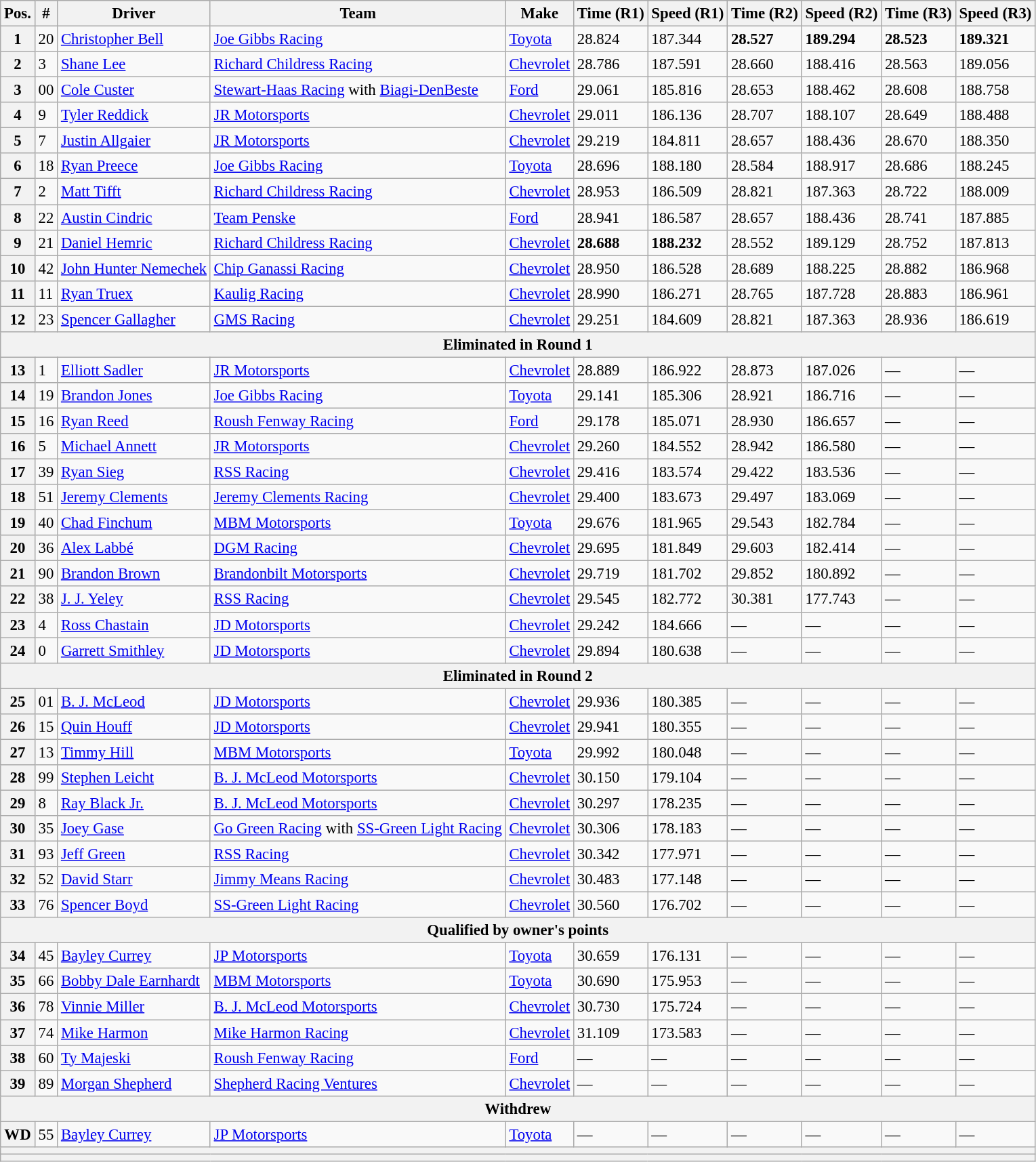<table class="wikitable" style="font-size:95%">
<tr>
<th>Pos.</th>
<th>#</th>
<th>Driver</th>
<th>Team</th>
<th>Make</th>
<th>Time (R1)</th>
<th>Speed (R1)</th>
<th>Time (R2)</th>
<th>Speed (R2)</th>
<th>Time (R3)</th>
<th>Speed (R3)</th>
</tr>
<tr>
<th>1</th>
<td>20</td>
<td><a href='#'>Christopher Bell</a></td>
<td><a href='#'>Joe Gibbs Racing</a></td>
<td><a href='#'>Toyota</a></td>
<td>28.824</td>
<td>187.344</td>
<td><strong>28.527</strong></td>
<td><strong>189.294</strong></td>
<td><strong>28.523</strong></td>
<td><strong>189.321</strong></td>
</tr>
<tr>
<th>2</th>
<td>3</td>
<td><a href='#'>Shane Lee</a></td>
<td><a href='#'>Richard Childress Racing</a></td>
<td><a href='#'>Chevrolet</a></td>
<td>28.786</td>
<td>187.591</td>
<td>28.660</td>
<td>188.416</td>
<td>28.563</td>
<td>189.056</td>
</tr>
<tr>
<th>3</th>
<td>00</td>
<td><a href='#'>Cole Custer</a></td>
<td><a href='#'>Stewart-Haas Racing</a> with <a href='#'>Biagi-DenBeste</a></td>
<td><a href='#'>Ford</a></td>
<td>29.061</td>
<td>185.816</td>
<td>28.653</td>
<td>188.462</td>
<td>28.608</td>
<td>188.758</td>
</tr>
<tr>
<th>4</th>
<td>9</td>
<td><a href='#'>Tyler Reddick</a></td>
<td><a href='#'>JR Motorsports</a></td>
<td><a href='#'>Chevrolet</a></td>
<td>29.011</td>
<td>186.136</td>
<td>28.707</td>
<td>188.107</td>
<td>28.649</td>
<td>188.488</td>
</tr>
<tr>
<th>5</th>
<td>7</td>
<td><a href='#'>Justin Allgaier</a></td>
<td><a href='#'>JR Motorsports</a></td>
<td><a href='#'>Chevrolet</a></td>
<td>29.219</td>
<td>184.811</td>
<td>28.657</td>
<td>188.436</td>
<td>28.670</td>
<td>188.350</td>
</tr>
<tr>
<th>6</th>
<td>18</td>
<td><a href='#'>Ryan Preece</a></td>
<td><a href='#'>Joe Gibbs Racing</a></td>
<td><a href='#'>Toyota</a></td>
<td>28.696</td>
<td>188.180</td>
<td>28.584</td>
<td>188.917</td>
<td>28.686</td>
<td>188.245</td>
</tr>
<tr>
<th>7</th>
<td>2</td>
<td><a href='#'>Matt Tifft</a></td>
<td><a href='#'>Richard Childress Racing</a></td>
<td><a href='#'>Chevrolet</a></td>
<td>28.953</td>
<td>186.509</td>
<td>28.821</td>
<td>187.363</td>
<td>28.722</td>
<td>188.009</td>
</tr>
<tr>
<th>8</th>
<td>22</td>
<td><a href='#'>Austin Cindric</a></td>
<td><a href='#'>Team Penske</a></td>
<td><a href='#'>Ford</a></td>
<td>28.941</td>
<td>186.587</td>
<td>28.657</td>
<td>188.436</td>
<td>28.741</td>
<td>187.885</td>
</tr>
<tr>
<th>9</th>
<td>21</td>
<td><a href='#'>Daniel Hemric</a></td>
<td><a href='#'>Richard Childress Racing</a></td>
<td><a href='#'>Chevrolet</a></td>
<td><strong>28.688</strong></td>
<td><strong>188.232</strong></td>
<td>28.552</td>
<td>189.129</td>
<td>28.752</td>
<td>187.813</td>
</tr>
<tr>
<th>10</th>
<td>42</td>
<td><a href='#'>John Hunter Nemechek</a></td>
<td><a href='#'>Chip Ganassi Racing</a></td>
<td><a href='#'>Chevrolet</a></td>
<td>28.950</td>
<td>186.528</td>
<td>28.689</td>
<td>188.225</td>
<td>28.882</td>
<td>186.968</td>
</tr>
<tr>
<th>11</th>
<td>11</td>
<td><a href='#'>Ryan Truex</a></td>
<td><a href='#'>Kaulig Racing</a></td>
<td><a href='#'>Chevrolet</a></td>
<td>28.990</td>
<td>186.271</td>
<td>28.765</td>
<td>187.728</td>
<td>28.883</td>
<td>186.961</td>
</tr>
<tr>
<th>12</th>
<td>23</td>
<td><a href='#'>Spencer Gallagher</a></td>
<td><a href='#'>GMS Racing</a></td>
<td><a href='#'>Chevrolet</a></td>
<td>29.251</td>
<td>184.609</td>
<td>28.821</td>
<td>187.363</td>
<td>28.936</td>
<td>186.619</td>
</tr>
<tr>
<th colspan="11">Eliminated in Round 1</th>
</tr>
<tr>
<th>13</th>
<td>1</td>
<td><a href='#'>Elliott Sadler</a></td>
<td><a href='#'>JR Motorsports</a></td>
<td><a href='#'>Chevrolet</a></td>
<td>28.889</td>
<td>186.922</td>
<td>28.873</td>
<td>187.026</td>
<td>—</td>
<td>—</td>
</tr>
<tr>
<th>14</th>
<td>19</td>
<td><a href='#'>Brandon Jones</a></td>
<td><a href='#'>Joe Gibbs Racing</a></td>
<td><a href='#'>Toyota</a></td>
<td>29.141</td>
<td>185.306</td>
<td>28.921</td>
<td>186.716</td>
<td>—</td>
<td>—</td>
</tr>
<tr>
<th>15</th>
<td>16</td>
<td><a href='#'>Ryan Reed</a></td>
<td><a href='#'>Roush Fenway Racing</a></td>
<td><a href='#'>Ford</a></td>
<td>29.178</td>
<td>185.071</td>
<td>28.930</td>
<td>186.657</td>
<td>—</td>
<td>—</td>
</tr>
<tr>
<th>16</th>
<td>5</td>
<td><a href='#'>Michael Annett</a></td>
<td><a href='#'>JR Motorsports</a></td>
<td><a href='#'>Chevrolet</a></td>
<td>29.260</td>
<td>184.552</td>
<td>28.942</td>
<td>186.580</td>
<td>—</td>
<td>—</td>
</tr>
<tr>
<th>17</th>
<td>39</td>
<td><a href='#'>Ryan Sieg</a></td>
<td><a href='#'>RSS Racing</a></td>
<td><a href='#'>Chevrolet</a></td>
<td>29.416</td>
<td>183.574</td>
<td>29.422</td>
<td>183.536</td>
<td>—</td>
<td>—</td>
</tr>
<tr>
<th>18</th>
<td>51</td>
<td><a href='#'>Jeremy Clements</a></td>
<td><a href='#'>Jeremy Clements Racing</a></td>
<td><a href='#'>Chevrolet</a></td>
<td>29.400</td>
<td>183.673</td>
<td>29.497</td>
<td>183.069</td>
<td>—</td>
<td>—</td>
</tr>
<tr>
<th>19</th>
<td>40</td>
<td><a href='#'>Chad Finchum</a></td>
<td><a href='#'>MBM Motorsports</a></td>
<td><a href='#'>Toyota</a></td>
<td>29.676</td>
<td>181.965</td>
<td>29.543</td>
<td>182.784</td>
<td>—</td>
<td>—</td>
</tr>
<tr>
<th>20</th>
<td>36</td>
<td><a href='#'>Alex Labbé</a></td>
<td><a href='#'>DGM Racing</a></td>
<td><a href='#'>Chevrolet</a></td>
<td>29.695</td>
<td>181.849</td>
<td>29.603</td>
<td>182.414</td>
<td>—</td>
<td>—</td>
</tr>
<tr>
<th>21</th>
<td>90</td>
<td><a href='#'>Brandon Brown</a></td>
<td><a href='#'>Brandonbilt Motorsports</a></td>
<td><a href='#'>Chevrolet</a></td>
<td>29.719</td>
<td>181.702</td>
<td>29.852</td>
<td>180.892</td>
<td>—</td>
<td>—</td>
</tr>
<tr>
<th>22</th>
<td>38</td>
<td><a href='#'>J. J. Yeley</a></td>
<td><a href='#'>RSS Racing</a></td>
<td><a href='#'>Chevrolet</a></td>
<td>29.545</td>
<td>182.772</td>
<td>30.381</td>
<td>177.743</td>
<td>—</td>
<td>—</td>
</tr>
<tr>
<th>23</th>
<td>4</td>
<td><a href='#'>Ross Chastain</a></td>
<td><a href='#'>JD Motorsports</a></td>
<td><a href='#'>Chevrolet</a></td>
<td>29.242</td>
<td>184.666</td>
<td>—</td>
<td>—</td>
<td>—</td>
<td>—</td>
</tr>
<tr>
<th>24</th>
<td>0</td>
<td><a href='#'>Garrett Smithley</a></td>
<td><a href='#'>JD Motorsports</a></td>
<td><a href='#'>Chevrolet</a></td>
<td>29.894</td>
<td>180.638</td>
<td>—</td>
<td>—</td>
<td>—</td>
<td>—</td>
</tr>
<tr>
<th colspan="11">Eliminated in Round 2</th>
</tr>
<tr>
<th>25</th>
<td>01</td>
<td><a href='#'>B. J. McLeod</a></td>
<td><a href='#'>JD Motorsports</a></td>
<td><a href='#'>Chevrolet</a></td>
<td>29.936</td>
<td>180.385</td>
<td>—</td>
<td>—</td>
<td>—</td>
<td>—</td>
</tr>
<tr>
<th>26</th>
<td>15</td>
<td><a href='#'>Quin Houff</a></td>
<td><a href='#'>JD Motorsports</a></td>
<td><a href='#'>Chevrolet</a></td>
<td>29.941</td>
<td>180.355</td>
<td>—</td>
<td>—</td>
<td>—</td>
<td>—</td>
</tr>
<tr>
<th>27</th>
<td>13</td>
<td><a href='#'>Timmy Hill</a></td>
<td><a href='#'>MBM Motorsports</a></td>
<td><a href='#'>Toyota</a></td>
<td>29.992</td>
<td>180.048</td>
<td>—</td>
<td>—</td>
<td>—</td>
<td>—</td>
</tr>
<tr>
<th>28</th>
<td>99</td>
<td><a href='#'>Stephen Leicht</a></td>
<td><a href='#'>B. J. McLeod Motorsports</a></td>
<td><a href='#'>Chevrolet</a></td>
<td>30.150</td>
<td>179.104</td>
<td>—</td>
<td>—</td>
<td>—</td>
<td>—</td>
</tr>
<tr>
<th>29</th>
<td>8</td>
<td><a href='#'>Ray Black Jr.</a></td>
<td><a href='#'>B. J. McLeod Motorsports</a></td>
<td><a href='#'>Chevrolet</a></td>
<td>30.297</td>
<td>178.235</td>
<td>—</td>
<td>—</td>
<td>—</td>
<td>—</td>
</tr>
<tr>
<th>30</th>
<td>35</td>
<td><a href='#'>Joey Gase</a></td>
<td><a href='#'>Go Green Racing</a> with <a href='#'>SS-Green Light Racing</a></td>
<td><a href='#'>Chevrolet</a></td>
<td>30.306</td>
<td>178.183</td>
<td>—</td>
<td>—</td>
<td>—</td>
<td>—</td>
</tr>
<tr>
<th>31</th>
<td>93</td>
<td><a href='#'>Jeff Green</a></td>
<td><a href='#'>RSS Racing</a></td>
<td><a href='#'>Chevrolet</a></td>
<td>30.342</td>
<td>177.971</td>
<td>—</td>
<td>—</td>
<td>—</td>
<td>—</td>
</tr>
<tr>
<th>32</th>
<td>52</td>
<td><a href='#'>David Starr</a></td>
<td><a href='#'>Jimmy Means Racing</a></td>
<td><a href='#'>Chevrolet</a></td>
<td>30.483</td>
<td>177.148</td>
<td>—</td>
<td>—</td>
<td>—</td>
<td>—</td>
</tr>
<tr>
<th>33</th>
<td>76</td>
<td><a href='#'>Spencer Boyd</a></td>
<td><a href='#'>SS-Green Light Racing</a></td>
<td><a href='#'>Chevrolet</a></td>
<td>30.560</td>
<td>176.702</td>
<td>—</td>
<td>—</td>
<td>—</td>
<td>—</td>
</tr>
<tr>
<th colspan="11">Qualified by owner's points</th>
</tr>
<tr>
<th>34</th>
<td>45</td>
<td><a href='#'>Bayley Currey</a></td>
<td><a href='#'>JP Motorsports</a></td>
<td><a href='#'>Toyota</a></td>
<td>30.659</td>
<td>176.131</td>
<td>—</td>
<td>—</td>
<td>—</td>
<td>—</td>
</tr>
<tr>
<th>35</th>
<td>66</td>
<td><a href='#'>Bobby Dale Earnhardt</a></td>
<td><a href='#'>MBM Motorsports</a></td>
<td><a href='#'>Toyota</a></td>
<td>30.690</td>
<td>175.953</td>
<td>—</td>
<td>—</td>
<td>—</td>
<td>—</td>
</tr>
<tr>
<th>36</th>
<td>78</td>
<td><a href='#'>Vinnie Miller</a></td>
<td><a href='#'>B. J. McLeod Motorsports</a></td>
<td><a href='#'>Chevrolet</a></td>
<td>30.730</td>
<td>175.724</td>
<td>—</td>
<td>—</td>
<td>—</td>
<td>—</td>
</tr>
<tr>
<th>37</th>
<td>74</td>
<td><a href='#'>Mike Harmon</a></td>
<td><a href='#'>Mike Harmon Racing</a></td>
<td><a href='#'>Chevrolet</a></td>
<td>31.109</td>
<td>173.583</td>
<td>—</td>
<td>—</td>
<td>—</td>
<td>—</td>
</tr>
<tr>
<th>38</th>
<td>60</td>
<td><a href='#'>Ty Majeski</a></td>
<td><a href='#'>Roush Fenway Racing</a></td>
<td><a href='#'>Ford</a></td>
<td>—</td>
<td>—</td>
<td>—</td>
<td>—</td>
<td>—</td>
<td>—</td>
</tr>
<tr>
<th>39</th>
<td>89</td>
<td><a href='#'>Morgan Shepherd</a></td>
<td><a href='#'>Shepherd Racing Ventures</a></td>
<td><a href='#'>Chevrolet</a></td>
<td>—</td>
<td>—</td>
<td>—</td>
<td>—</td>
<td>—</td>
<td>—</td>
</tr>
<tr>
<th colspan="11">Withdrew</th>
</tr>
<tr>
<th>WD</th>
<td>55</td>
<td><a href='#'>Bayley Currey</a></td>
<td><a href='#'>JP Motorsports</a></td>
<td><a href='#'>Toyota</a></td>
<td>—</td>
<td>—</td>
<td>—</td>
<td>—</td>
<td>—</td>
<td>—</td>
</tr>
<tr>
<th colspan="11"></th>
</tr>
<tr>
<th colspan="11"></th>
</tr>
</table>
